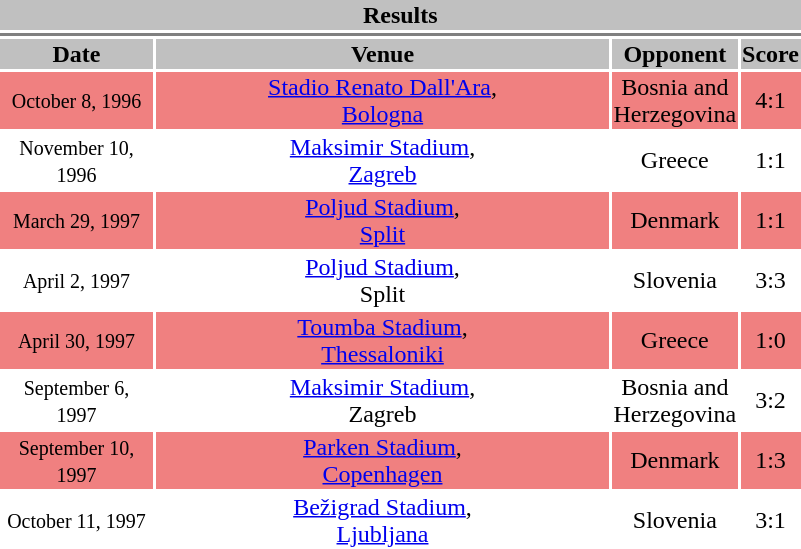<table id="toc" style="margin: 0 2em 0 2em;">
<tr>
<th align="center" bgcolor=#c0c0c0 colspan=4>Results</th>
</tr>
<tr>
<th bgcolor=#808080 colspan=4></th>
</tr>
<tr align=center bgcolor=#c0c0c0>
<th width=100>Date</th>
<th width=300>Venue</th>
<th width=60>Opponent</th>
<th width=20>Score</th>
</tr>
<tr>
<td align=center bgcolor=#F08080><small>October 8, 1996</small></td>
<td align=center bgcolor=#F08080><a href='#'>Stadio Renato Dall'Ara</a>,<br> <a href='#'>Bologna</a></td>
<td align=center bgcolor=#F08080>Bosnia and Herzegovina</td>
<td align=center bgcolor=#F08080>4:1</td>
</tr>
<tr>
<td align=center bgcolor=#FFFFFF><small>November 10, 1996</small></td>
<td align=center bgcolor=#FFFFFF><a href='#'>Maksimir Stadium</a>,<br> <a href='#'>Zagreb</a></td>
<td align=center bgcolor=#FFFFFF>Greece</td>
<td align=center bgcolor=#FFFFFF>1:1</td>
</tr>
<tr>
<td align=center bgcolor=#F08080><small>March 29, 1997</small></td>
<td align=center bgcolor=#F08080><a href='#'>Poljud Stadium</a>,<br> <a href='#'>Split</a></td>
<td align=center bgcolor=#F08080>Denmark</td>
<td align=center bgcolor=#F08080>1:1</td>
</tr>
<tr>
<td align=center bgcolor=#FFFFFF><small>April 2, 1997</small></td>
<td align=center bgcolor=#FFFFFF><a href='#'>Poljud Stadium</a>,<br> Split</td>
<td align=center bgcolor=#FFFFFF>Slovenia</td>
<td align=center bgcolor=#FFFFFF>3:3</td>
</tr>
<tr>
<td align=center bgcolor=#F08080><small>April 30, 1997</small></td>
<td align=center bgcolor=#F08080><a href='#'>Toumba Stadium</a>,<br> <a href='#'>Thessaloniki</a></td>
<td align=center bgcolor=#F08080>Greece</td>
<td align=center bgcolor=#F08080>1:0</td>
</tr>
<tr>
<td align=center bgcolor=#FFFFFF><small>September 6, 1997</small></td>
<td align=center bgcolor=#FFFFFF><a href='#'>Maksimir Stadium</a>,<br> Zagreb</td>
<td align=center bgcolor=#FFFFFF>Bosnia and Herzegovina</td>
<td align=center bgcolor=#FFFFFF>3:2</td>
</tr>
<tr>
<td align=center bgcolor=#F08080><small>September 10, 1997</small></td>
<td align=center bgcolor=#F08080><a href='#'>Parken Stadium</a>,<br> <a href='#'>Copenhagen</a></td>
<td align=center bgcolor=#F08080>Denmark</td>
<td align=center bgcolor=#F08080>1:3</td>
</tr>
<tr>
<td align=center bgcolor=#FFFFFF><small>October 11, 1997</small></td>
<td align=center bgcolor=#FFFFFF><a href='#'>Bežigrad Stadium</a>,<br> <a href='#'>Ljubljana</a></td>
<td align=center bgcolor=#FFFFFF>Slovenia</td>
<td align=center bgcolor=#FFFFFF>3:1</td>
</tr>
</table>
